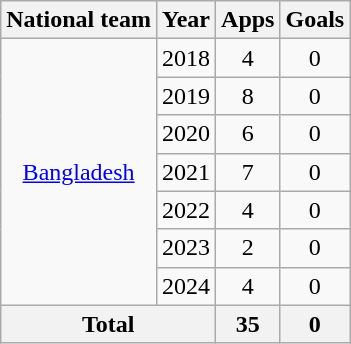<table class="wikitable" style="text-align:center">
<tr>
<th>National team</th>
<th>Year</th>
<th>Apps</th>
<th>Goals</th>
</tr>
<tr>
<td rowspan="7"><a href='#'>Bangladesh</a></td>
<td>2018</td>
<td>4</td>
<td>0</td>
</tr>
<tr>
<td>2019</td>
<td>8</td>
<td>0</td>
</tr>
<tr>
<td>2020</td>
<td>6</td>
<td>0</td>
</tr>
<tr>
<td>2021</td>
<td>7</td>
<td>0</td>
</tr>
<tr>
<td>2022</td>
<td>4</td>
<td>0</td>
</tr>
<tr>
<td>2023</td>
<td>2</td>
<td>0</td>
</tr>
<tr>
<td>2024</td>
<td>4</td>
<td>0</td>
</tr>
<tr>
<th colspan=2>Total</th>
<th>35</th>
<th>0</th>
</tr>
</table>
